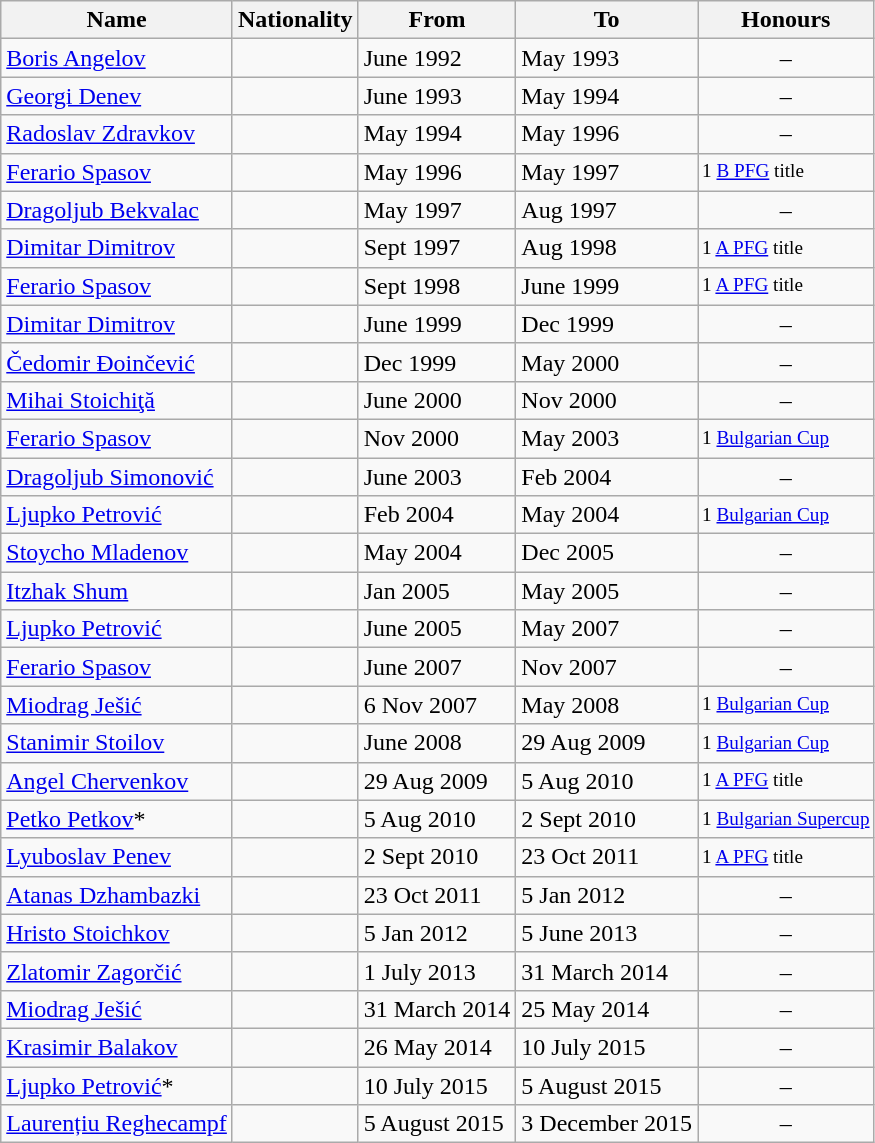<table class="wikitable" style="text-align: center">
<tr>
<th rowspan="1">Name</th>
<th rowspan="1">Nationality</th>
<th rowspan="1">From</th>
<th rowspan="1">To</th>
<th rowspan="1">Honours</th>
</tr>
<tr>
<td align=left><a href='#'>Boris Angelov</a></td>
<td></td>
<td align=left>June 1992</td>
<td align=left>May 1993</td>
<td>–</td>
</tr>
<tr>
<td align=left><a href='#'>Georgi Denev</a></td>
<td></td>
<td align=left>June 1993</td>
<td align=left>May 1994</td>
<td>–</td>
</tr>
<tr>
<td align=left><a href='#'>Radoslav Zdravkov</a></td>
<td></td>
<td align=left>May 1994</td>
<td align=left>May 1996</td>
<td>–</td>
</tr>
<tr>
<td align=left><a href='#'>Ferario Spasov</a></td>
<td></td>
<td align=left>May 1996</td>
<td align=left>May 1997</td>
<td align=left style="font-size: 80%">1 <a href='#'>B PFG</a> title</td>
</tr>
<tr>
<td align=left><a href='#'>Dragoljub Bekvalac</a></td>
<td></td>
<td align=left>May 1997</td>
<td align=left>Aug 1997</td>
<td>–</td>
</tr>
<tr>
<td align=left><a href='#'>Dimitar Dimitrov</a></td>
<td></td>
<td align=left>Sept 1997</td>
<td align=left>Aug 1998</td>
<td align=left style="font-size: 80%">1 <a href='#'>A PFG</a> title</td>
</tr>
<tr>
<td align=left><a href='#'>Ferario Spasov</a></td>
<td></td>
<td align=left>Sept 1998</td>
<td align=left>June 1999</td>
<td align=left style="font-size: 80%">1 <a href='#'>A PFG</a> title</td>
</tr>
<tr>
<td align=left><a href='#'>Dimitar Dimitrov</a></td>
<td></td>
<td align=left>June 1999</td>
<td align=left>Dec 1999</td>
<td>–</td>
</tr>
<tr>
<td align=left><a href='#'>Čedomir Đoinčević</a></td>
<td></td>
<td align=left>Dec 1999</td>
<td align=left>May 2000</td>
<td>–</td>
</tr>
<tr>
<td align=left><a href='#'>Mihai Stoichiţă</a></td>
<td></td>
<td align=left>June 2000</td>
<td align=left>Nov 2000</td>
<td>–</td>
</tr>
<tr>
<td align=left><a href='#'>Ferario Spasov</a></td>
<td></td>
<td align=left>Nov 2000</td>
<td align=left>May 2003</td>
<td align=left style="font-size: 80%">1 <a href='#'>Bulgarian Cup</a></td>
</tr>
<tr>
<td align=left><a href='#'>Dragoljub Simonović</a></td>
<td></td>
<td align=left>June 2003</td>
<td align=left>Feb 2004</td>
<td>–</td>
</tr>
<tr>
<td align=left><a href='#'>Ljupko Petrović</a></td>
<td></td>
<td align=left>Feb 2004</td>
<td align=left>May 2004</td>
<td align=left style="font-size: 80%">1 <a href='#'>Bulgarian Cup</a></td>
</tr>
<tr>
<td align=left><a href='#'>Stoycho Mladenov</a></td>
<td></td>
<td align=left>May 2004</td>
<td align=left>Dec 2005</td>
<td>–</td>
</tr>
<tr>
<td align=left><a href='#'>Itzhak Shum</a></td>
<td></td>
<td align=left>Jan 2005</td>
<td align=left>May 2005</td>
<td>–</td>
</tr>
<tr>
<td align=left><a href='#'>Ljupko Petrović</a></td>
<td></td>
<td align=left>June 2005</td>
<td align=left>May 2007</td>
<td>–</td>
</tr>
<tr>
<td align=left><a href='#'>Ferario Spasov</a></td>
<td></td>
<td align=left>June 2007</td>
<td align=left>Nov 2007</td>
<td>–</td>
</tr>
<tr>
<td align=left><a href='#'>Miodrag Ješić</a></td>
<td></td>
<td align=left>6 Nov 2007</td>
<td align=left>May 2008</td>
<td align=left style="font-size: 80%">1 <a href='#'>Bulgarian Cup</a></td>
</tr>
<tr>
<td align=left><a href='#'>Stanimir Stoilov</a></td>
<td></td>
<td align=left>June 2008</td>
<td align=left>29 Aug 2009</td>
<td align=left style="font-size: 80%">1 <a href='#'>Bulgarian Cup</a></td>
</tr>
<tr>
<td align=left><a href='#'>Angel Chervenkov</a></td>
<td></td>
<td align=left>29 Aug 2009</td>
<td align=left>5 Aug 2010</td>
<td align=left style="font-size: 80%">1 <a href='#'>A PFG</a> title</td>
</tr>
<tr>
<td align=left><a href='#'>Petko Petkov</a>*</td>
<td></td>
<td align=left>5 Aug 2010</td>
<td align=left>2 Sept 2010</td>
<td align=left style="font-size: 80%">1 <a href='#'>Bulgarian Supercup</a></td>
</tr>
<tr>
<td align=left><a href='#'>Lyuboslav Penev</a></td>
<td></td>
<td align=left>2 Sept 2010</td>
<td align=left>23 Oct 2011</td>
<td align=left style="font-size: 80%">1 <a href='#'>A PFG</a> title</td>
</tr>
<tr>
<td align=left><a href='#'>Atanas Dzhambazki</a></td>
<td></td>
<td align=left>23 Oct 2011</td>
<td align=left>5 Jan 2012</td>
<td>–</td>
</tr>
<tr>
<td align=left><a href='#'>Hristo Stoichkov</a></td>
<td></td>
<td align=left>5 Jan 2012</td>
<td align=left>5 June 2013</td>
<td>–</td>
</tr>
<tr>
<td align=left><a href='#'>Zlatomir Zagorčić</a></td>
<td></td>
<td align=left>1 July 2013</td>
<td align=left>31 March 2014</td>
<td>–</td>
</tr>
<tr>
<td align=left><a href='#'>Miodrag Ješić</a></td>
<td></td>
<td align=left>31 March 2014</td>
<td align=left>25 May 2014</td>
<td>–</td>
</tr>
<tr>
<td align=left><a href='#'>Krasimir Balakov</a></td>
<td></td>
<td align=left>26 May 2014</td>
<td align=left>10 July 2015</td>
<td>–</td>
</tr>
<tr>
<td align=left><a href='#'>Ljupko Petrović</a>*</td>
<td></td>
<td align=left>10 July 2015</td>
<td align=left>5 August 2015</td>
<td>–</td>
</tr>
<tr>
<td align=left><a href='#'>Laurențiu Reghecampf</a></td>
<td></td>
<td align=left>5 August 2015</td>
<td align=left>3 December 2015</td>
<td>–</td>
</tr>
</table>
